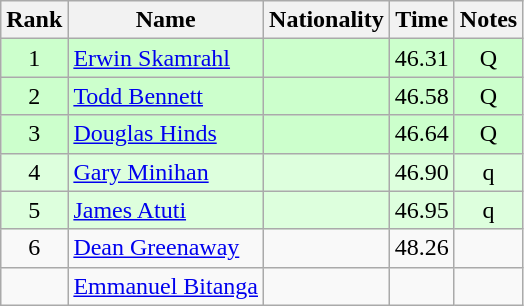<table class="wikitable sortable" style="text-align:center">
<tr>
<th>Rank</th>
<th>Name</th>
<th>Nationality</th>
<th>Time</th>
<th>Notes</th>
</tr>
<tr style="background:#ccffcc;">
<td align="center">1</td>
<td align=left><a href='#'>Erwin Skamrahl</a></td>
<td align=left></td>
<td align="center">46.31</td>
<td>Q</td>
</tr>
<tr style="background:#ccffcc;">
<td align="center">2</td>
<td align=left><a href='#'>Todd Bennett</a></td>
<td align=left></td>
<td align="center">46.58</td>
<td>Q</td>
</tr>
<tr style="background:#ccffcc;">
<td align="center">3</td>
<td align=left><a href='#'>Douglas Hinds</a></td>
<td align=left></td>
<td align="center">46.64</td>
<td>Q</td>
</tr>
<tr style="background:#ddffdd;">
<td align="center">4</td>
<td align=left><a href='#'>Gary Minihan</a></td>
<td align=left></td>
<td align="center">46.90</td>
<td>q</td>
</tr>
<tr style="background:#ddffdd;">
<td align="center">5</td>
<td align=left><a href='#'>James Atuti</a></td>
<td align=left></td>
<td align="center">46.95</td>
<td>q</td>
</tr>
<tr>
<td align="center">6</td>
<td align=left><a href='#'>Dean Greenaway</a></td>
<td align=left></td>
<td align="center">48.26</td>
<td></td>
</tr>
<tr>
<td align="center"></td>
<td align=left><a href='#'>Emmanuel Bitanga</a></td>
<td align=left></td>
<td></td>
<td align="center"></td>
</tr>
</table>
